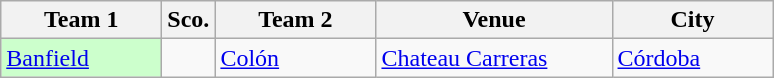<table class=wikitable>
<tr>
<th width=100px>Team 1</th>
<th>Sco.</th>
<th width=100px>Team 2</th>
<th width=150px>Venue</th>
<th width=100px>City</th>
</tr>
<tr>
<td bgcolor=#ccffcc><a href='#'>Banfield</a></td>
<td></td>
<td><a href='#'>Colón</a></td>
<td><a href='#'>Chateau Carreras</a></td>
<td><a href='#'>Córdoba</a></td>
</tr>
</table>
